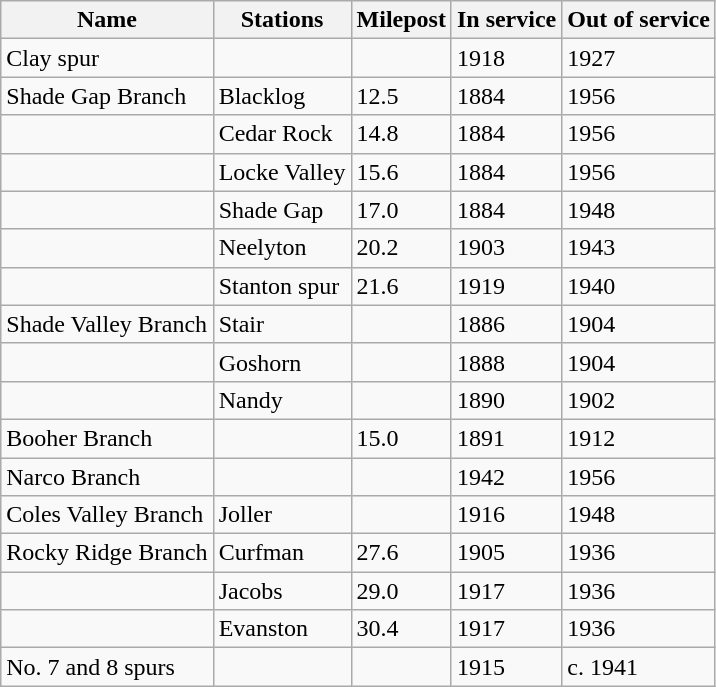<table class="wikitable collapsible collapsed">
<tr>
<th>Name</th>
<th>Stations</th>
<th>Milepost</th>
<th>In service</th>
<th>Out of service</th>
</tr>
<tr>
<td>Clay spur</td>
<td></td>
<td></td>
<td>1918</td>
<td>1927</td>
</tr>
<tr>
<td>Shade Gap Branch</td>
<td>Blacklog</td>
<td>12.5</td>
<td>1884</td>
<td>1956</td>
</tr>
<tr>
<td></td>
<td>Cedar Rock</td>
<td>14.8</td>
<td>1884</td>
<td>1956</td>
</tr>
<tr>
<td></td>
<td>Locke Valley</td>
<td>15.6</td>
<td>1884</td>
<td>1956</td>
</tr>
<tr>
<td></td>
<td>Shade Gap</td>
<td>17.0</td>
<td>1884</td>
<td>1948</td>
</tr>
<tr>
<td></td>
<td>Neelyton</td>
<td>20.2</td>
<td>1903</td>
<td>1943</td>
</tr>
<tr>
<td></td>
<td>Stanton spur</td>
<td>21.6</td>
<td>1919</td>
<td>1940</td>
</tr>
<tr>
<td>Shade Valley Branch</td>
<td>Stair</td>
<td></td>
<td>1886</td>
<td>1904</td>
</tr>
<tr>
<td></td>
<td>Goshorn</td>
<td></td>
<td>1888</td>
<td>1904</td>
</tr>
<tr>
<td></td>
<td>Nandy</td>
<td></td>
<td>1890</td>
<td>1902</td>
</tr>
<tr>
<td>Booher Branch</td>
<td></td>
<td>15.0</td>
<td>1891</td>
<td>1912</td>
</tr>
<tr>
<td>Narco Branch</td>
<td></td>
<td></td>
<td>1942</td>
<td>1956</td>
</tr>
<tr>
<td>Coles Valley Branch</td>
<td>Joller</td>
<td></td>
<td>1916</td>
<td>1948</td>
</tr>
<tr>
<td>Rocky Ridge Branch</td>
<td>Curfman</td>
<td>27.6</td>
<td>1905</td>
<td>1936</td>
</tr>
<tr>
<td></td>
<td>Jacobs</td>
<td>29.0</td>
<td>1917</td>
<td>1936</td>
</tr>
<tr>
<td></td>
<td>Evanston</td>
<td>30.4</td>
<td>1917</td>
<td>1936</td>
</tr>
<tr>
<td>No. 7 and 8 spurs</td>
<td></td>
<td></td>
<td>1915</td>
<td>c. 1941</td>
</tr>
</table>
